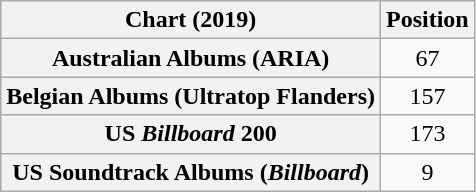<table class="wikitable sortable plainrowheaders" style="text-align:center">
<tr>
<th scope="col">Chart (2019)</th>
<th scope="col">Position</th>
</tr>
<tr>
<th scope="row">Australian Albums (ARIA)</th>
<td>67</td>
</tr>
<tr>
<th scope="row">Belgian Albums (Ultratop Flanders)</th>
<td>157</td>
</tr>
<tr>
<th scope="row">US <em>Billboard</em> 200</th>
<td>173</td>
</tr>
<tr>
<th scope="row">US Soundtrack Albums (<em>Billboard</em>)</th>
<td>9</td>
</tr>
</table>
